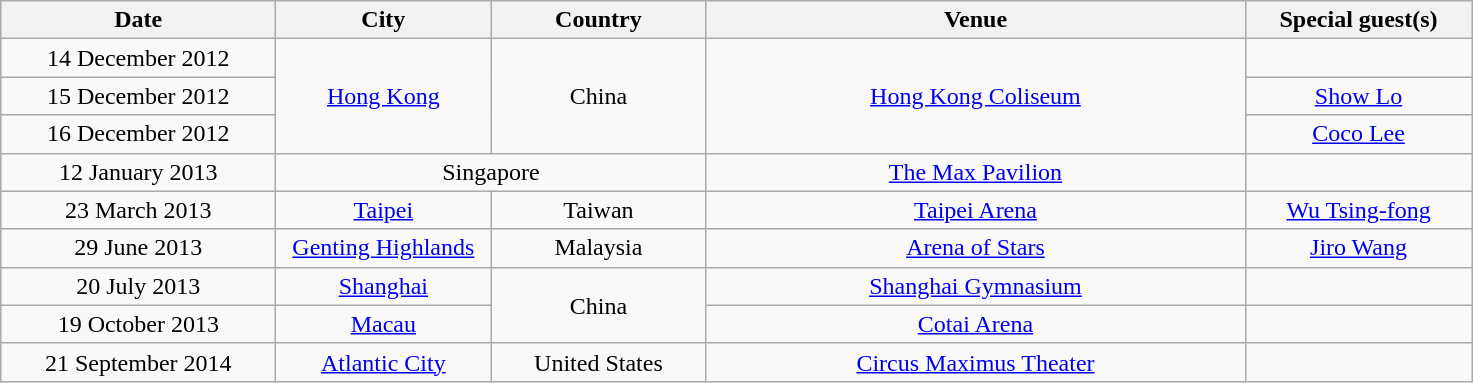<table class="wikitable" style="text-align:center;">
<tr>
<th scope="col" style="width:11em;">Date</th>
<th scope="col" style="width:8.5em;">City</th>
<th scope="col" style="width:8.5em;">Country</th>
<th scope="col" style="width:22em;">Venue</th>
<th scope="col" style="width:9em;">Special guest(s)</th>
</tr>
<tr>
<td>14 December 2012</td>
<td rowspan="3"><a href='#'>Hong Kong</a></td>
<td rowspan="3">China</td>
<td rowspan="3"><a href='#'>Hong Kong Coliseum</a></td>
<td></td>
</tr>
<tr>
<td>15 December 2012</td>
<td align="center"><a href='#'>Show Lo</a></td>
</tr>
<tr>
<td>16 December 2012</td>
<td align="center"><a href='#'>Coco Lee</a></td>
</tr>
<tr>
<td>12 January 2013</td>
<td colspan="2">Singapore</td>
<td><a href='#'>The Max Pavilion</a></td>
<td></td>
</tr>
<tr>
<td>23 March 2013</td>
<td><a href='#'>Taipei</a></td>
<td>Taiwan</td>
<td><a href='#'>Taipei Arena</a></td>
<td align="center"><a href='#'>Wu Tsing-fong</a></td>
</tr>
<tr>
<td>29 June 2013</td>
<td><a href='#'>Genting Highlands</a></td>
<td>Malaysia</td>
<td><a href='#'>Arena of Stars</a></td>
<td align="center"><a href='#'>Jiro Wang</a></td>
</tr>
<tr>
<td>20 July 2013</td>
<td><a href='#'>Shanghai</a></td>
<td rowspan="2">China</td>
<td><a href='#'>Shanghai Gymnasium</a></td>
<td></td>
</tr>
<tr>
<td>19 October 2013</td>
<td><a href='#'>Macau</a></td>
<td><a href='#'>Cotai Arena</a></td>
<td></td>
</tr>
<tr>
<td>21 September 2014</td>
<td><a href='#'>Atlantic City</a></td>
<td>United States</td>
<td><a href='#'>Circus Maximus Theater</a></td>
<td></td>
</tr>
</table>
